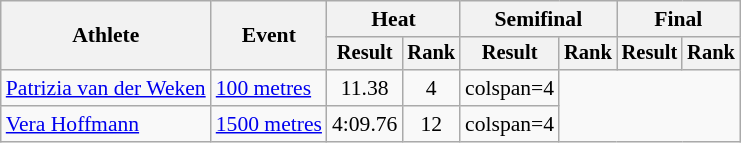<table class="wikitable" style="font-size:90%">
<tr>
<th rowspan="2">Athlete</th>
<th rowspan="2">Event</th>
<th colspan="2">Heat</th>
<th colspan="2">Semifinal</th>
<th colspan="2">Final</th>
</tr>
<tr style="font-size:95%">
<th>Result</th>
<th>Rank</th>
<th>Result</th>
<th>Rank</th>
<th>Result</th>
<th>Rank</th>
</tr>
<tr align=center>
<td align=left><a href='#'>Patrizia van der Weken</a></td>
<td align=left><a href='#'>100 metres</a></td>
<td>11.38</td>
<td>4</td>
<td>colspan=4 </td>
</tr>
<tr align=center>
<td align=left><a href='#'>Vera Hoffmann</a></td>
<td align=left><a href='#'>1500 metres</a></td>
<td>4:09.76</td>
<td>12</td>
<td>colspan=4 </td>
</tr>
</table>
